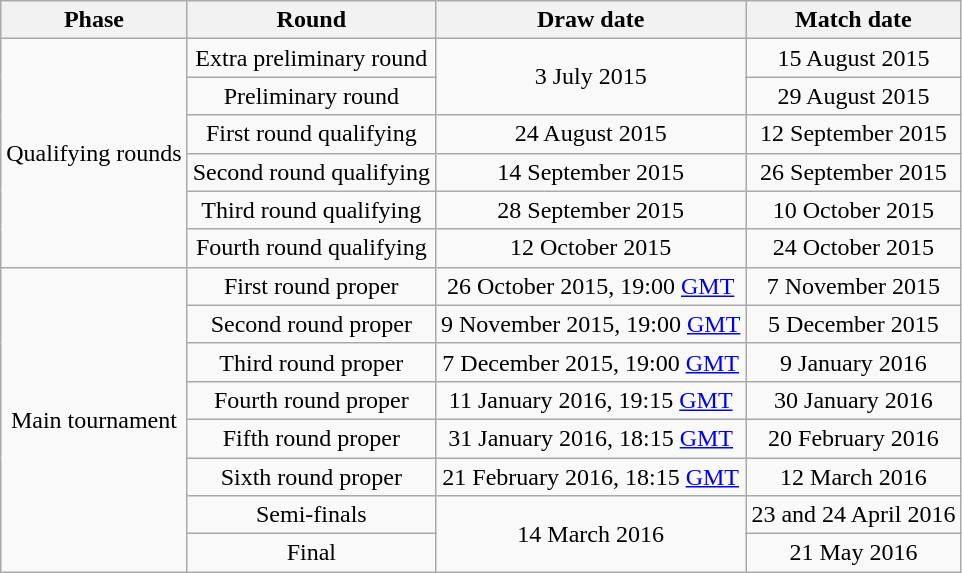<table class="wikitable" style="text-align:center">
<tr>
<th>Phase</th>
<th>Round</th>
<th>Draw date</th>
<th>Match date</th>
</tr>
<tr>
<td rowspan=6>Qualifying rounds</td>
<td>Extra preliminary round</td>
<td rowspan="2">3 July 2015</td>
<td>15 August 2015</td>
</tr>
<tr>
<td>Preliminary round</td>
<td>29 August 2015</td>
</tr>
<tr>
<td>First round qualifying</td>
<td>24 August 2015</td>
<td>12 September 2015</td>
</tr>
<tr>
<td>Second round qualifying</td>
<td>14 September 2015</td>
<td>26 September 2015</td>
</tr>
<tr>
<td>Third round qualifying</td>
<td>28 September 2015</td>
<td>10 October 2015</td>
</tr>
<tr>
<td>Fourth round qualifying</td>
<td>12 October 2015</td>
<td>24 October 2015</td>
</tr>
<tr>
<td rowspan=8>Main tournament</td>
<td>First round proper</td>
<td>26 October 2015, 19:00 <a href='#'>GMT</a></td>
<td>7 November 2015</td>
</tr>
<tr>
<td>Second round proper</td>
<td>9 November 2015, 19:00 <a href='#'>GMT</a></td>
<td>5 December 2015</td>
</tr>
<tr>
<td>Third round proper</td>
<td>7 December 2015, 19:00 <a href='#'>GMT</a></td>
<td>9 January 2016</td>
</tr>
<tr>
<td>Fourth round proper</td>
<td>11 January 2016, 19:15 <a href='#'>GMT</a></td>
<td>30 January 2016</td>
</tr>
<tr>
<td>Fifth round proper</td>
<td>31 January 2016, 18:15 <a href='#'>GMT</a></td>
<td>20 February 2016</td>
</tr>
<tr>
<td>Sixth round proper</td>
<td>21 February 2016, 18:15 <a href='#'>GMT</a></td>
<td>12 March 2016</td>
</tr>
<tr>
<td>Semi-finals</td>
<td rowspan="2">14 March 2016</td>
<td>23 and 24 April 2016</td>
</tr>
<tr>
<td>Final</td>
<td>21 May 2016</td>
</tr>
</table>
